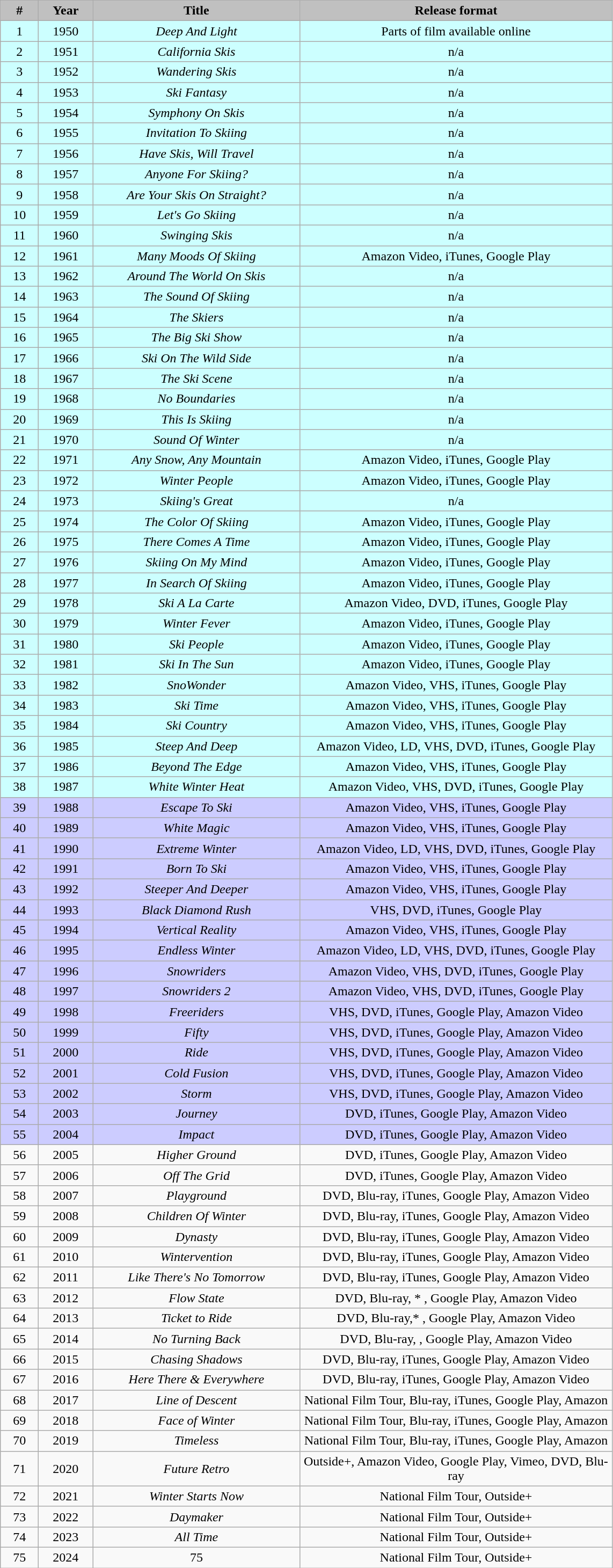<table class="wikitable" style="text-align:center;">
<tr>
<th style="width:40px; background:silver;">#</th>
<th style="width:60px; background:silver;">Year</th>
<th style="width:250px; background:silver;">Title</th>
<th style="width:380px; background:silver;">Release format</th>
</tr>
<tr style="background:#cff;">
<td style="text-align:center;">1</td>
<td style="text-align:center;">1950</td>
<td><em>Deep And Light</em></td>
<td style="text-align:center;">Parts of film available online</td>
</tr>
<tr style="background:#cff;">
<td style="text-align:center;">2</td>
<td style="text-align:center;">1951</td>
<td><em>California Skis</em></td>
<td style="text-align:center;">n/a</td>
</tr>
<tr style="background:#cff;">
<td style="text-align:center;">3</td>
<td style="text-align:center;">1952</td>
<td><em>Wandering Skis</em></td>
<td style="text-align:center;">n/a</td>
</tr>
<tr style="background:#cff;">
<td style="text-align:center;">4</td>
<td style="text-align:center;">1953</td>
<td><em>Ski Fantasy</em></td>
<td style="text-align:center;">n/a</td>
</tr>
<tr style="background:#cff;">
<td style="text-align:center;">5</td>
<td style="text-align:center;">1954</td>
<td><em>Symphony On Skis</em></td>
<td style="text-align:center;">n/a</td>
</tr>
<tr style="background:#cff;">
<td style="text-align:center;">6</td>
<td style="text-align:center;">1955</td>
<td><em>Invitation To Skiing</em></td>
<td style="text-align:center;">n/a</td>
</tr>
<tr style="background:#cff;">
<td style="text-align:center;">7</td>
<td style="text-align:center;">1956</td>
<td><em>Have Skis, Will Travel</em></td>
<td style="text-align:center;">n/a</td>
</tr>
<tr style="background:#cff;">
<td style="text-align:center;">8</td>
<td style="text-align:center;">1957</td>
<td><em>Anyone For Skiing?</em></td>
<td style="text-align:center;">n/a</td>
</tr>
<tr style="background:#cff;">
<td style="text-align:center;">9</td>
<td style="text-align:center;">1958</td>
<td><em>Are Your Skis On Straight?</em></td>
<td style="text-align:center;">n/a</td>
</tr>
<tr style="background:#cff;">
<td style="text-align:center;">10</td>
<td style="text-align:center;">1959</td>
<td><em>Let's Go Skiing</em></td>
<td style="text-align:center;">n/a</td>
</tr>
<tr style="background:#cff;">
<td style="text-align:center;">11</td>
<td style="text-align:center;">1960</td>
<td><em>Swinging Skis</em></td>
<td style="text-align:center;">n/a</td>
</tr>
<tr style="background:#cff;">
<td style="text-align:center;">12</td>
<td style="text-align:center;">1961</td>
<td><em>Many Moods Of Skiing</em></td>
<td style="text-align:center;">Amazon Video, iTunes, Google Play</td>
</tr>
<tr style="background:#cff;">
<td style="text-align:center;">13</td>
<td style="text-align:center;">1962</td>
<td><em>Around The World On Skis</em></td>
<td style="text-align:center;">n/a</td>
</tr>
<tr style="background:#cff;">
<td style="text-align:center;">14</td>
<td style="text-align:center;">1963</td>
<td><em>The Sound Of Skiing</em></td>
<td style="text-align:center;">n/a</td>
</tr>
<tr style="background:#cff;">
<td style="text-align:center;">15</td>
<td style="text-align:center;">1964</td>
<td><em>The Skiers</em></td>
<td style="text-align:center;">n/a</td>
</tr>
<tr style="background:#cff;">
<td style="text-align:center;">16</td>
<td style="text-align:center;">1965</td>
<td><em>The Big Ski Show</em></td>
<td style="text-align:center;">n/a</td>
</tr>
<tr style="background:#cff;">
<td style="text-align:center;">17</td>
<td style="text-align:center;">1966</td>
<td><em>Ski On The Wild Side</em></td>
<td style="text-align:center;">n/a</td>
</tr>
<tr style="background:#cff;">
<td style="text-align:center;">18</td>
<td style="text-align:center;">1967</td>
<td><em>The Ski Scene</em></td>
<td style="text-align:center;">n/a</td>
</tr>
<tr style="background:#cff;">
<td style="text-align:center;">19</td>
<td style="text-align:center;">1968</td>
<td><em>No Boundaries</em></td>
<td style="text-align:center;">n/a</td>
</tr>
<tr style="background:#cff;">
<td style="text-align:center;">20</td>
<td style="text-align:center;">1969</td>
<td><em>This Is Skiing</em></td>
<td style="text-align:center;">n/a</td>
</tr>
<tr style="background:#cff;">
<td style="text-align:center;">21</td>
<td style="text-align:center;">1970</td>
<td><em>Sound Of Winter</em></td>
<td style="text-align:center;">n/a</td>
</tr>
<tr style="background:#cff;">
<td style="text-align:center;">22</td>
<td style="text-align:center;">1971</td>
<td><em>Any Snow, Any Mountain</em></td>
<td style="text-align:center;">Amazon Video, iTunes, Google Play</td>
</tr>
<tr style="background:#cff;">
<td style="text-align:center;">23</td>
<td style="text-align:center;">1972</td>
<td><em>Winter People</em></td>
<td style="text-align:center;">Amazon Video, iTunes, Google Play</td>
</tr>
<tr style="background:#cff;">
<td style="text-align:center;">24</td>
<td style="text-align:center;">1973</td>
<td><em>Skiing's Great</em></td>
<td style="text-align:center;">n/a</td>
</tr>
<tr style="background:#cff;">
<td style="text-align:center;">25</td>
<td style="text-align:center;">1974</td>
<td><em>The Color Of Skiing</em></td>
<td style="text-align:center;">Amazon Video, iTunes, Google Play</td>
</tr>
<tr style="background:#cff;">
<td style="text-align:center;">26</td>
<td style="text-align:center;">1975</td>
<td><em>There Comes A Time</em></td>
<td style="text-align:center;">Amazon Video, iTunes, Google Play</td>
</tr>
<tr style="background:#cff;">
<td style="text-align:center;">27</td>
<td style="text-align:center;">1976</td>
<td><em>Skiing On My Mind</em></td>
<td style="text-align:center;">Amazon Video, iTunes, Google Play</td>
</tr>
<tr style="background:#cff;">
<td style="text-align:center;">28</td>
<td style="text-align:center;">1977</td>
<td><em>In Search Of Skiing</em></td>
<td style="text-align:center;">Amazon Video, iTunes, Google Play</td>
</tr>
<tr style="background:#cff;">
<td style="text-align:center;">29</td>
<td style="text-align:center;">1978</td>
<td><em>Ski A La Carte</em></td>
<td style="text-align:center;">Amazon Video, DVD, iTunes, Google Play</td>
</tr>
<tr style="background:#cff;">
<td style="text-align:center;">30</td>
<td style="text-align:center;">1979</td>
<td><em>Winter Fever</em></td>
<td style="text-align:center;">Amazon Video, iTunes, Google Play</td>
</tr>
<tr style="background:#cff;">
<td style="text-align:center;">31</td>
<td style="text-align:center;">1980</td>
<td><em>Ski People</em></td>
<td style="text-align:center;">Amazon Video, iTunes, Google Play</td>
</tr>
<tr style="background:#cff;">
<td style="text-align:center;">32</td>
<td style="text-align:center;">1981</td>
<td><em>Ski In The Sun</em></td>
<td style="text-align:center;">Amazon Video, iTunes, Google Play</td>
</tr>
<tr style="background:#cff;">
<td style="text-align:center;">33</td>
<td style="text-align:center;">1982</td>
<td><em>SnoWonder</em></td>
<td style="text-align:center;">Amazon Video, VHS, iTunes, Google Play</td>
</tr>
<tr style="background:#cff;">
<td style="text-align:center;">34</td>
<td style="text-align:center;">1983</td>
<td><em>Ski Time</em></td>
<td style="text-align:center;">Amazon Video, VHS, iTunes, Google Play</td>
</tr>
<tr style="background:#cff;">
<td style="text-align:center;">35</td>
<td style="text-align:center;">1984</td>
<td><em>Ski Country</em></td>
<td style="text-align:center;">Amazon Video, VHS, iTunes, Google Play</td>
</tr>
<tr style="background:#cff;">
<td style="text-align:center;">36</td>
<td style="text-align:center;">1985</td>
<td><em>Steep And Deep</em></td>
<td style="text-align:center;">Amazon Video, LD, VHS, DVD, iTunes, Google Play</td>
</tr>
<tr style="background:#cff;">
<td style="text-align:center;">37</td>
<td style="text-align:center;">1986</td>
<td><em>Beyond The Edge</em></td>
<td style="text-align:center;">Amazon Video, VHS, iTunes, Google Play</td>
</tr>
<tr style="background:#cff;">
<td style="text-align:center;">38</td>
<td style="text-align:center;">1987</td>
<td><em>White Winter Heat</em></td>
<td style="text-align:center;">Amazon Video, VHS, DVD, iTunes, Google Play</td>
</tr>
<tr style="background:#ccf;">
<td style="text-align:center;">39</td>
<td style="text-align:center;">1988</td>
<td><em>Escape To Ski</em></td>
<td style="text-align:center;">Amazon Video, VHS, iTunes, Google Play</td>
</tr>
<tr style="background:#ccf;">
<td style="text-align:center;">40</td>
<td style="text-align:center;">1989</td>
<td><em>White Magic</em></td>
<td style="text-align:center;">Amazon Video, VHS, iTunes, Google Play</td>
</tr>
<tr style="background:#ccf;">
<td style="text-align:center;">41</td>
<td style="text-align:center;">1990</td>
<td><em>Extreme Winter</em></td>
<td style="text-align:center;">Amazon Video, LD, VHS, DVD, iTunes, Google Play</td>
</tr>
<tr style="background:#ccf;">
<td style="text-align:center;">42</td>
<td style="text-align:center;">1991</td>
<td><em>Born To Ski</em></td>
<td style="text-align:center;">Amazon Video, VHS, iTunes, Google Play</td>
</tr>
<tr style="background:#ccf;">
<td style="text-align:center;">43</td>
<td style="text-align:center;">1992</td>
<td><em>Steeper And Deeper</em></td>
<td style="text-align:center;">Amazon Video, VHS, iTunes, Google Play</td>
</tr>
<tr style="background:#ccf;">
<td style="text-align:center;">44</td>
<td style="text-align:center;">1993</td>
<td><em>Black Diamond Rush</em></td>
<td style="text-align:center;">VHS, DVD, iTunes, Google Play</td>
</tr>
<tr style="background:#ccf;">
<td style="text-align:center;">45</td>
<td style="text-align:center;">1994</td>
<td><em>Vertical Reality</em></td>
<td style="text-align:center;">Amazon Video, VHS, iTunes, Google Play</td>
</tr>
<tr style="background:#ccf;">
<td style="text-align:center;">46</td>
<td style="text-align:center;">1995</td>
<td><em>Endless Winter</em></td>
<td style="text-align:center;">Amazon Video, LD, VHS, DVD, iTunes, Google Play</td>
</tr>
<tr style="background:#ccf;">
<td style="text-align:center;">47</td>
<td style="text-align:center;">1996</td>
<td><em>Snowriders</em></td>
<td style="text-align:center;">Amazon Video, VHS, DVD, iTunes, Google Play</td>
</tr>
<tr style="background:#ccf;">
<td style="text-align:center;">48</td>
<td style="text-align:center;">1997</td>
<td><em>Snowriders 2</em></td>
<td style="text-align:center;">Amazon Video, VHS, DVD, iTunes, Google Play</td>
</tr>
<tr style="background:#ccf;">
<td style="text-align:center;">49</td>
<td style="text-align:center;">1998</td>
<td><em>Freeriders</em></td>
<td style="text-align:center;">VHS, DVD, iTunes, Google Play, Amazon Video</td>
</tr>
<tr style="background:#ccf;">
<td style="text-align:center;">50</td>
<td style="text-align:center;">1999</td>
<td><em>Fifty</em></td>
<td style="text-align:center;">VHS, DVD, iTunes, Google Play, Amazon Video</td>
</tr>
<tr style="background:#ccf;">
<td style="text-align:center;">51</td>
<td style="text-align:center;">2000</td>
<td><em>Ride</em></td>
<td style="text-align:center;">VHS, DVD, iTunes, Google Play, Amazon Video</td>
</tr>
<tr style="background:#ccf;">
<td style="text-align:center;">52</td>
<td style="text-align:center;">2001</td>
<td><em>Cold Fusion</em></td>
<td style="text-align:center;">VHS, DVD, iTunes, Google Play, Amazon Video</td>
</tr>
<tr style="background:#ccf;">
<td style="text-align:center;">53</td>
<td style="text-align:center;">2002</td>
<td><em>Storm</em></td>
<td style="text-align:center;">VHS, DVD, iTunes, Google Play, Amazon Video</td>
</tr>
<tr style="background:#ccf;">
<td style="text-align:center;">54</td>
<td style="text-align:center;">2003</td>
<td><em>Journey</em></td>
<td style="text-align:center;">DVD, iTunes, Google Play, Amazon Video</td>
</tr>
<tr style="background:#ccf;">
<td style="text-align:center;">55</td>
<td style="text-align:center;">2004</td>
<td><em>Impact</em></td>
<td style="text-align:center;">DVD, iTunes, Google Play, Amazon Video</td>
</tr>
<tr>
<td style="text-align:center;">56</td>
<td style="text-align:center;">2005</td>
<td><em>Higher Ground</em></td>
<td style="text-align:center;">DVD, iTunes, Google Play, Amazon Video</td>
</tr>
<tr>
<td style="text-align:center;">57</td>
<td style="text-align:center;">2006</td>
<td><em>Off The Grid</em></td>
<td style="text-align:center;">DVD, iTunes, Google Play, Amazon Video</td>
</tr>
<tr>
<td style="text-align:center;">58</td>
<td style="text-align:center;">2007</td>
<td><em>Playground</em></td>
<td style="text-align:center;">DVD, Blu-ray, iTunes, Google Play, Amazon Video</td>
</tr>
<tr>
<td style="text-align:center;">59</td>
<td style="text-align:center;">2008</td>
<td><em>Children Of Winter</em></td>
<td style="text-align:center;">DVD, Blu-ray, iTunes, Google Play, Amazon Video</td>
</tr>
<tr>
<td style="text-align:center;">60</td>
<td style="text-align:center;">2009</td>
<td><em>Dynasty</em></td>
<td style="text-align:center;">DVD, Blu-ray, iTunes, Google Play, Amazon Video</td>
</tr>
<tr>
<td style="text-align:center;">61</td>
<td style="text-align:center;">2010</td>
<td><em>Wintervention</em></td>
<td style="text-align:center;">DVD, Blu-ray, iTunes, Google Play, Amazon Video</td>
</tr>
<tr>
<td style="text-align:center;">62</td>
<td style="text-align:center;">2011</td>
<td><em>Like There's No Tomorrow</em></td>
<td style="text-align:center;">DVD, Blu-ray, iTunes, Google Play, Amazon Video</td>
</tr>
<tr>
<td style="text-align:center;">63</td>
<td style="text-align:center;">2012</td>
<td><em>Flow State</em></td>
<td style="text-align:center;">DVD, Blu-ray, * , Google Play, Amazon Video</td>
</tr>
<tr>
<td style="text-align:center;">64</td>
<td style="text-align:center;">2013</td>
<td><em>Ticket to Ride</em></td>
<td style="text-align:center;">DVD, Blu-ray,* , Google Play, Amazon Video</td>
</tr>
<tr>
<td style="text-align:center;">65</td>
<td style="text-align:center;">2014</td>
<td><em>No Turning Back</em></td>
<td style="text-align:center;">DVD, Blu-ray, , Google Play, Amazon Video</td>
</tr>
<tr>
<td style="text-align:center;">66</td>
<td style="text-align:center;">2015</td>
<td><em>Chasing Shadows</em></td>
<td style="text-align:center;">DVD, Blu-ray, iTunes, Google Play, Amazon Video</td>
</tr>
<tr>
<td style="text-align:center;">67</td>
<td style="text-align:center;">2016</td>
<td><em>Here There & Everywhere</em></td>
<td style="text-align:center;">DVD, Blu-ray, iTunes, Google Play, Amazon Video</td>
</tr>
<tr>
<td style="text-align:center;">68</td>
<td style="text-align:center;">2017</td>
<td><em>Line of Descent</em></td>
<td style="text-align:center;">National Film Tour, Blu-ray, iTunes, Google Play, Amazon</td>
</tr>
<tr>
<td style="text-align:center;">69</td>
<td style="text-align:center;">2018</td>
<td><em>Face of Winter</em></td>
<td style="text-align:center;">National Film Tour, Blu-ray, iTunes, Google Play, Amazon</td>
</tr>
<tr>
<td style="text-align:center;">70</td>
<td style="text-align:center;">2019</td>
<td><em>Timeless</em> </td>
<td style="text-align:center;">National Film Tour, Blu-ray, iTunes, Google Play, Amazon</td>
</tr>
<tr>
<td>71</td>
<td>2020</td>
<td><em>Future Retro</em></td>
<td>Outside+, Amazon Video, Google Play, Vimeo, DVD, Blu-ray</td>
</tr>
<tr>
<td>72</td>
<td>2021</td>
<td><em>Winter Starts Now</em></td>
<td>National Film Tour, Outside+</td>
</tr>
<tr>
<td>73</td>
<td>2022</td>
<td><em>Daymaker</em></td>
<td>National Film Tour, Outside+</td>
</tr>
<tr>
<td>74</td>
<td>2023</td>
<td><em>All Time</em></td>
<td>National Film Tour, Outside+</td>
</tr>
<tr>
<td>75</td>
<td>2024</td>
<td>75</td>
<td>National Film Tour, Outside+</td>
</tr>
</table>
